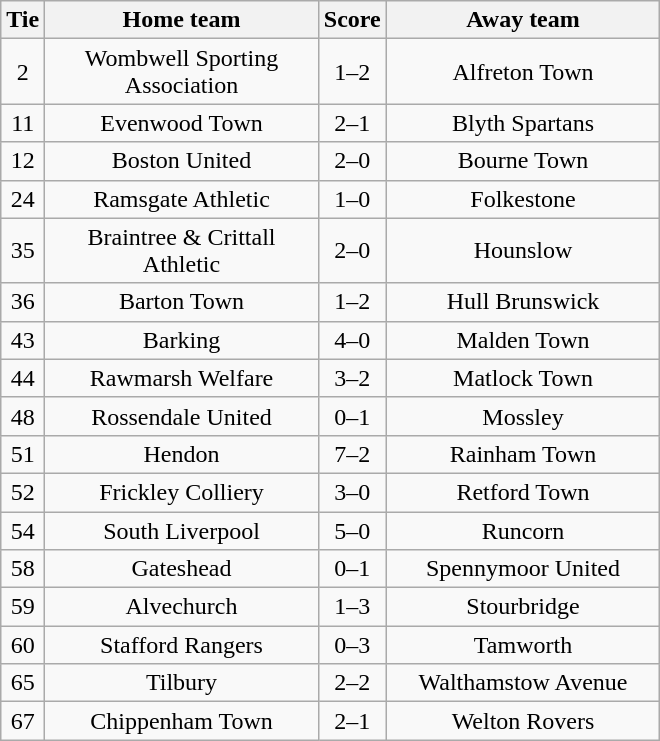<table class="wikitable" style="text-align:center;">
<tr>
<th width=20>Tie</th>
<th width=175>Home team</th>
<th width=20>Score</th>
<th width=175>Away team</th>
</tr>
<tr>
<td>2</td>
<td>Wombwell Sporting Association</td>
<td>1–2</td>
<td>Alfreton Town</td>
</tr>
<tr>
<td>11</td>
<td>Evenwood Town</td>
<td>2–1</td>
<td>Blyth Spartans</td>
</tr>
<tr>
<td>12</td>
<td>Boston United</td>
<td>2–0</td>
<td>Bourne Town</td>
</tr>
<tr>
<td>24</td>
<td>Ramsgate Athletic</td>
<td>1–0</td>
<td>Folkestone</td>
</tr>
<tr>
<td>35</td>
<td>Braintree & Crittall Athletic</td>
<td>2–0</td>
<td>Hounslow</td>
</tr>
<tr>
<td>36</td>
<td>Barton Town</td>
<td>1–2</td>
<td>Hull Brunswick</td>
</tr>
<tr>
<td>43</td>
<td>Barking</td>
<td>4–0</td>
<td>Malden Town</td>
</tr>
<tr>
<td>44</td>
<td>Rawmarsh Welfare</td>
<td>3–2</td>
<td>Matlock Town</td>
</tr>
<tr>
<td>48</td>
<td>Rossendale United</td>
<td>0–1</td>
<td>Mossley</td>
</tr>
<tr>
<td>51</td>
<td>Hendon</td>
<td>7–2</td>
<td>Rainham Town</td>
</tr>
<tr>
<td>52</td>
<td>Frickley Colliery</td>
<td>3–0</td>
<td>Retford Town</td>
</tr>
<tr>
<td>54</td>
<td>South Liverpool</td>
<td>5–0</td>
<td>Runcorn</td>
</tr>
<tr>
<td>58</td>
<td>Gateshead</td>
<td>0–1</td>
<td>Spennymoor United</td>
</tr>
<tr>
<td>59</td>
<td>Alvechurch</td>
<td>1–3</td>
<td>Stourbridge</td>
</tr>
<tr>
<td>60</td>
<td>Stafford Rangers</td>
<td>0–3</td>
<td>Tamworth</td>
</tr>
<tr>
<td>65</td>
<td>Tilbury</td>
<td>2–2</td>
<td>Walthamstow Avenue</td>
</tr>
<tr>
<td>67</td>
<td>Chippenham Town</td>
<td>2–1</td>
<td>Welton Rovers</td>
</tr>
</table>
